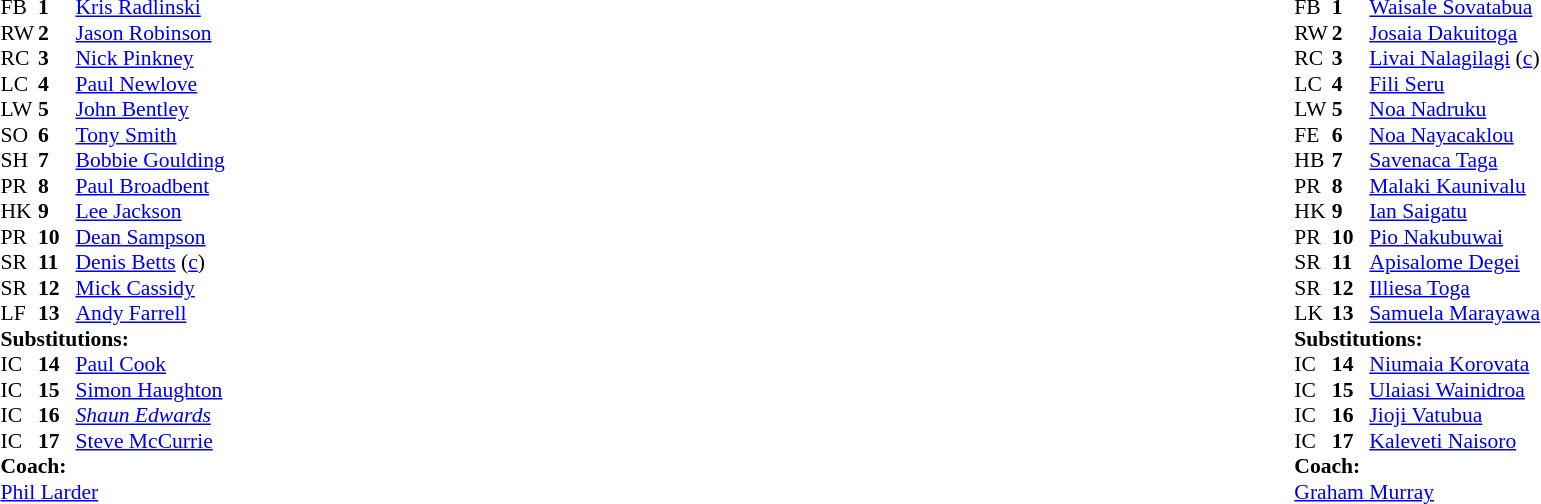<table width="100%">
<tr>
<td valign="top" width="50%"><br><table style="font-size: 90%" cellspacing="0" cellpadding="0">
<tr>
<th width="25"></th>
<th width="25"></th>
</tr>
<tr>
<td>FB</td>
<td><strong>1</strong></td>
<td> <a href='#'>Kris Radlinski</a></td>
</tr>
<tr>
<td>RW</td>
<td><strong>2</strong></td>
<td> <a href='#'>Jason Robinson</a></td>
</tr>
<tr>
<td>RC</td>
<td><strong>3</strong></td>
<td> <a href='#'>Nick Pinkney</a></td>
</tr>
<tr>
<td>LC</td>
<td><strong>4</strong></td>
<td> <a href='#'>Paul Newlove</a></td>
</tr>
<tr>
<td>LW</td>
<td><strong>5</strong></td>
<td> <a href='#'>John Bentley</a></td>
</tr>
<tr>
<td>SO</td>
<td><strong>6</strong></td>
<td> <a href='#'>Tony Smith</a></td>
</tr>
<tr>
<td>SH</td>
<td><strong>7</strong></td>
<td> <a href='#'>Bobbie Goulding</a></td>
</tr>
<tr>
<td>PR</td>
<td><strong>8</strong></td>
<td> <a href='#'>Paul Broadbent</a></td>
</tr>
<tr>
<td>HK</td>
<td><strong>9</strong></td>
<td> <a href='#'>Lee Jackson</a></td>
</tr>
<tr>
<td>PR</td>
<td><strong>10</strong></td>
<td> <a href='#'>Dean Sampson</a></td>
</tr>
<tr>
<td>SR</td>
<td><strong>11</strong></td>
<td> <a href='#'>Denis Betts</a> (<a href='#'>c</a>)</td>
</tr>
<tr>
<td>SR</td>
<td><strong>12</strong></td>
<td> <a href='#'>Mick Cassidy</a></td>
</tr>
<tr>
<td>LF</td>
<td><strong>13</strong></td>
<td> <a href='#'>Andy Farrell</a></td>
</tr>
<tr>
<td colspan=3><strong>Substitutions:</strong></td>
</tr>
<tr>
<td>IC</td>
<td><strong>14</strong></td>
<td> <a href='#'>Paul Cook</a></td>
</tr>
<tr>
<td>IC</td>
<td><strong>15</strong></td>
<td> <a href='#'>Simon Haughton</a></td>
</tr>
<tr>
<td>IC</td>
<td><strong>16</strong></td>
<td> <em><a href='#'>Shaun Edwards</a></em></td>
</tr>
<tr>
<td>IC</td>
<td><strong>17</strong></td>
<td> <a href='#'>Steve McCurrie</a></td>
</tr>
<tr>
<td colspan=3><strong>Coach:</strong></td>
</tr>
<tr>
<td colspan="4"> <a href='#'>Phil Larder</a></td>
</tr>
</table>
</td>
<td valign="top" width="50%"><br><table style="font-size: 90%" cellspacing="0" cellpadding="0" align="center">
<tr>
<th width="25"></th>
<th width="25"></th>
</tr>
<tr>
<td>FB</td>
<td><strong>1</strong></td>
<td><a href='#'>Waisale Sovatabua</a></td>
</tr>
<tr>
<td>RW</td>
<td><strong>2</strong></td>
<td><a href='#'>Josaia Dakuitoga</a></td>
</tr>
<tr>
<td>RC</td>
<td><strong>3</strong></td>
<td><a href='#'>Livai Nalagilagi</a> (<a href='#'>c</a>)</td>
</tr>
<tr>
<td>LC</td>
<td><strong>4</strong></td>
<td><a href='#'>Fili Seru</a></td>
</tr>
<tr>
<td>LW</td>
<td><strong>5</strong></td>
<td><a href='#'>Noa Nadruku</a></td>
</tr>
<tr>
<td>FE</td>
<td><strong>6</strong></td>
<td><a href='#'>Noa Nayacaklou</a></td>
</tr>
<tr>
<td>HB</td>
<td><strong>7</strong></td>
<td><a href='#'>Savenaca Taga</a></td>
</tr>
<tr>
<td>PR</td>
<td><strong>8</strong></td>
<td><a href='#'>Malaki Kaunivalu</a></td>
</tr>
<tr>
<td>HK</td>
<td><strong>9</strong></td>
<td><a href='#'>Ian Saigatu</a></td>
</tr>
<tr>
<td>PR</td>
<td><strong>10</strong></td>
<td><a href='#'>Pio Nakubuwai</a></td>
</tr>
<tr>
<td>SR</td>
<td><strong>11</strong></td>
<td><a href='#'>Apisalome Degei</a></td>
</tr>
<tr>
<td>SR</td>
<td><strong>12</strong></td>
<td><a href='#'>Illiesa Toga</a></td>
</tr>
<tr>
<td>LK</td>
<td><strong>13</strong></td>
<td><a href='#'>Samuela Marayawa</a></td>
</tr>
<tr>
<td colspan=3><strong>Substitutions:</strong></td>
</tr>
<tr>
<td>IC</td>
<td><strong>14</strong></td>
<td><a href='#'>Niumaia Korovata</a></td>
</tr>
<tr>
<td>IC</td>
<td><strong>15</strong></td>
<td><a href='#'>Ulaiasi Wainidroa</a></td>
</tr>
<tr>
<td>IC</td>
<td><strong>16</strong></td>
<td><a href='#'>Jioji Vatubua</a></td>
</tr>
<tr>
<td>IC</td>
<td><strong>17</strong></td>
<td><a href='#'>Kaleveti Naisoro</a></td>
</tr>
<tr>
<td colspan=3><strong>Coach:</strong></td>
</tr>
<tr>
<td colspan="4"> <a href='#'>Graham Murray</a></td>
</tr>
</table>
</td>
</tr>
</table>
